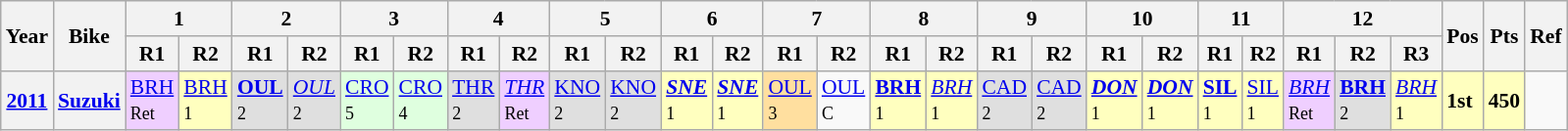<table class="wikitable" style="text-align:centr; font-size:90%">
<tr>
<th valign="middle" rowspan=2>Year</th>
<th valign="middle" rowspan=2>Bike</th>
<th colspan=2>1</th>
<th colspan=2>2</th>
<th colspan=2>3</th>
<th colspan=2>4</th>
<th colspan=2>5</th>
<th colspan=2>6</th>
<th colspan=2>7</th>
<th colspan=2>8</th>
<th colspan=2>9</th>
<th colspan=2>10</th>
<th colspan=2>11</th>
<th colspan=3>12</th>
<th rowspan=2>Pos</th>
<th rowspan=2>Pts</th>
<th rowspan=2>Ref</th>
</tr>
<tr>
<th>R1</th>
<th>R2</th>
<th>R1</th>
<th>R2</th>
<th>R1</th>
<th>R2</th>
<th>R1</th>
<th>R2</th>
<th>R1</th>
<th>R2</th>
<th>R1</th>
<th>R2</th>
<th>R1</th>
<th>R2</th>
<th>R1</th>
<th>R2</th>
<th>R1</th>
<th>R2</th>
<th>R1</th>
<th>R2</th>
<th>R1</th>
<th>R2</th>
<th>R1</th>
<th>R2</th>
<th>R3</th>
</tr>
<tr>
<th><a href='#'>2011</a></th>
<th><a href='#'>Suzuki</a></th>
<td style="background:#EFCFFF;"><a href='#'>BRH</a><br><small>Ret</small></td>
<td style="background:#FFFFBF;"><a href='#'>BRH</a><br><small>1</small></td>
<td style="background:#DFDFDF;"><strong><a href='#'>OUL</a></strong><br><small>2</small></td>
<td style="background:#DFDFDF;"><em><a href='#'>OUL</a></em><br><small>2</small></td>
<td style="background:#DFFFDF;"><a href='#'>CRO</a><br><small>5</small></td>
<td style="background:#DFFFDF;"><a href='#'>CRO</a><br><small>4</small></td>
<td style="background:#DFDFDF;"><a href='#'>THR</a><br><small>2</small></td>
<td style="background:#EFCFFF;"><em><a href='#'>THR</a></em><br><small>Ret</small></td>
<td style="background:#DFDFDF;"><a href='#'>KNO</a><br><small>2</small></td>
<td style="background:#DFDFDF;"><a href='#'>KNO</a><br><small>2</small></td>
<td style="background:#FFFFBF;"><strong><em><a href='#'>SNE</a></em></strong><br><small>1</small></td>
<td style="background:#FFFFBF;"><strong><em><a href='#'>SNE</a></em></strong><br><small>1</small></td>
<td style="background:#FFDF9F;"><a href='#'>OUL</a><br><small>3</small></td>
<td><a href='#'>OUL</a><br><small>C</small></td>
<td style="background:#FFFFBF;"><strong><a href='#'>BRH</a></strong><br><small>1</small></td>
<td style="background:#FFFFBF;"><em><a href='#'>BRH</a></em><br><small>1</small></td>
<td style="background:#DFDFDF;"><a href='#'>CAD</a><br><small>2</small></td>
<td style="background:#DFDFDF;"><a href='#'>CAD</a><br><small>2</small></td>
<td style="background:#FFFFBF;"><strong><em><a href='#'>DON</a></em></strong><br><small>1</small></td>
<td style="background:#FFFFBF;"><strong><em><a href='#'>DON</a></em></strong><br><small>1</small></td>
<td style="background:#FFFFBF;"><strong><a href='#'>SIL</a></strong><br><small>1</small></td>
<td style="background:#FFFFBF;"><a href='#'>SIL</a><br><small>1</small></td>
<td style="background:#EFCFFF;"><em><a href='#'>BRH</a></em><br><small>Ret</small></td>
<td style="background:#DFDFDF;"><strong><a href='#'>BRH</a></strong><br><small>2</small></td>
<td style="background:#FFFFBF;"><em><a href='#'>BRH</a></em><br><small>1</small></td>
<td style="background:#FFFFBF;"><strong>1st</strong></td>
<td style="background:#FFFFBF;"><strong>450</strong></td>
<td></td>
</tr>
</table>
